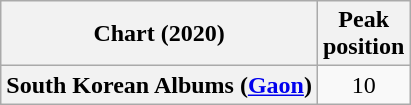<table class="wikitable plainrowheaders" style="text-align:center;">
<tr>
<th>Chart (2020)</th>
<th>Peak<br>position</th>
</tr>
<tr>
<th scope="row">South Korean Albums (<a href='#'>Gaon</a>)</th>
<td>10</td>
</tr>
</table>
